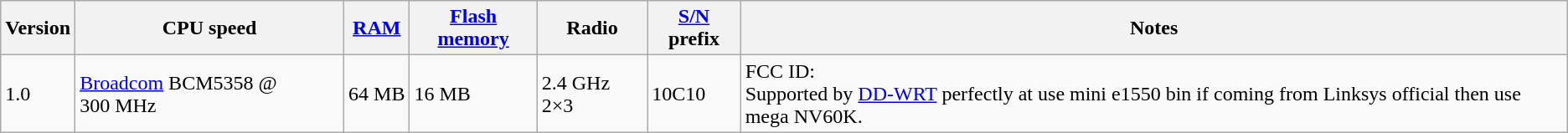<table class="wikitable">
<tr>
<th>Version</th>
<th>CPU speed</th>
<th><a href='#'>RAM</a></th>
<th><a href='#'>Flash memory</a></th>
<th>Radio</th>
<th><a href='#'>S/N</a> prefix</th>
<th>Notes</th>
</tr>
<tr>
<td>1.0</td>
<td><a href='#'>Broadcom</a> BCM5358 @ 300 MHz</td>
<td>64 MB</td>
<td>16 MB</td>
<td>2.4 GHz 2×3</td>
<td>10C10</td>
<td>FCC ID: <br>Supported by <a href='#'>DD-WRT</a> perfectly at  use mini e1550 bin if coming from Linksys official then use mega NV60K.</td>
</tr>
</table>
